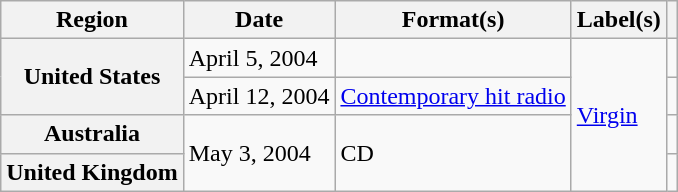<table class="wikitable plainrowheaders">
<tr>
<th scope="col">Region</th>
<th scope="col">Date</th>
<th scope="col">Format(s)</th>
<th scope="col">Label(s)</th>
<th scope="col"></th>
</tr>
<tr>
<th scope="row" rowspan="2">United States</th>
<td>April 5, 2004</td>
<td></td>
<td rowspan="4"><a href='#'>Virgin</a></td>
<td></td>
</tr>
<tr>
<td>April 12, 2004</td>
<td><a href='#'>Contemporary hit radio</a></td>
<td></td>
</tr>
<tr>
<th scope="row">Australia</th>
<td rowspan="2">May 3, 2004</td>
<td rowspan="2">CD</td>
<td></td>
</tr>
<tr>
<th scope="row">United Kingdom</th>
<td></td>
</tr>
</table>
